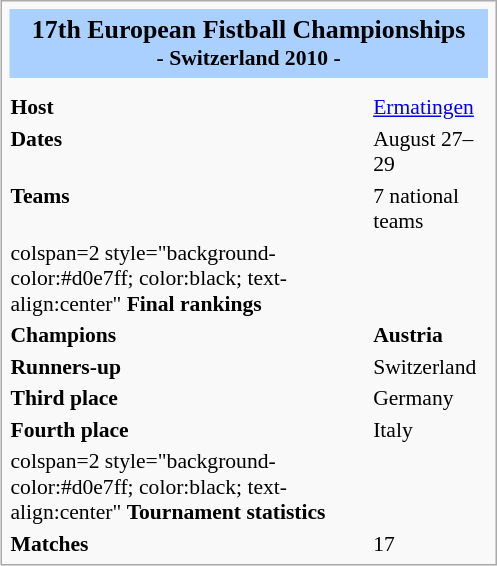<table class="infobox" style="font-size: 90%; width: 23em;">
<tr>
<td colspan="2" style="background-color:#AAD0FF; color:black; text-align:center; padding:0.3em"><big><strong>17th European Fistball Championships</strong></big> <br><strong>- Switzerland 2010 -</strong></td>
</tr>
<tr>
<td colspan="2" style="text-align: center;"></td>
</tr>
<tr style="vertical-align:top;">
<th colspan=2></th>
</tr>
<tr style="vertical-align:top;">
<td><strong>Host</strong></td>
<td><a href='#'>Ermatingen</a> </td>
</tr>
<tr style="vertical-align:top;">
<td><strong>Dates</strong></td>
<td>August 27–29</td>
</tr>
<tr style="vertical-align:top;">
<td><strong>Teams</strong></td>
<td>7 national teams</td>
</tr>
<tr>
<td>colspan=2 style="background-color:#d0e7ff; color:black; text-align:center" <strong>Final rankings</strong></td>
</tr>
<tr style="vertical-align:top;">
<td><strong>Champions</strong> </td>
<td> <strong>Austria</strong>   </td>
</tr>
<tr>
<td><strong>Runners-up</strong> </td>
<td> Switzerland</td>
</tr>
<tr>
<td><strong>Third place</strong> </td>
<td> Germany</td>
</tr>
<tr>
<td><strong>Fourth place</strong></td>
<td> Italy</td>
</tr>
<tr>
<td>colspan=2 style="background-color:#d0e7ff; color:black; text-align:center" <strong>Tournament statistics</strong></td>
</tr>
<tr>
<td><strong>Matches</strong></td>
<td>17</td>
</tr>
</table>
